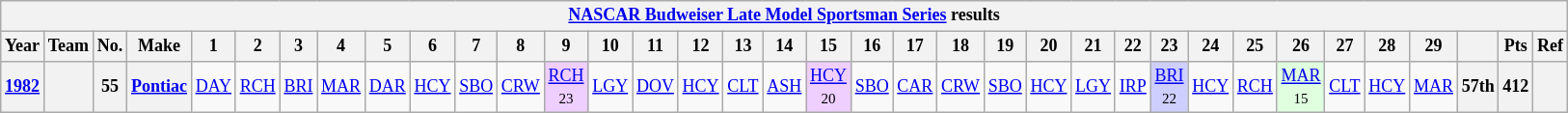<table class="wikitable" style="text-align:center; font-size:75%">
<tr>
<th colspan=42><a href='#'>NASCAR Budweiser Late Model Sportsman Series</a> results</th>
</tr>
<tr>
<th>Year</th>
<th>Team</th>
<th>No.</th>
<th>Make</th>
<th>1</th>
<th>2</th>
<th>3</th>
<th>4</th>
<th>5</th>
<th>6</th>
<th>7</th>
<th>8</th>
<th>9</th>
<th>10</th>
<th>11</th>
<th>12</th>
<th>13</th>
<th>14</th>
<th>15</th>
<th>16</th>
<th>17</th>
<th>18</th>
<th>19</th>
<th>20</th>
<th>21</th>
<th>22</th>
<th>23</th>
<th>24</th>
<th>25</th>
<th>26</th>
<th>27</th>
<th>28</th>
<th>29</th>
<th></th>
<th>Pts</th>
<th>Ref</th>
</tr>
<tr>
<th><a href='#'>1982</a></th>
<th></th>
<th>55</th>
<th><a href='#'>Pontiac</a></th>
<td><a href='#'>DAY</a></td>
<td><a href='#'>RCH</a></td>
<td><a href='#'>BRI</a></td>
<td><a href='#'>MAR</a></td>
<td><a href='#'>DAR</a></td>
<td><a href='#'>HCY</a></td>
<td><a href='#'>SBO</a></td>
<td><a href='#'>CRW</a></td>
<td style="background:#EFCFFF;"><a href='#'>RCH</a><br><small>23</small></td>
<td><a href='#'>LGY</a></td>
<td><a href='#'>DOV</a></td>
<td><a href='#'>HCY</a></td>
<td><a href='#'>CLT</a></td>
<td><a href='#'>ASH</a></td>
<td style="background:#EFCFFF;"><a href='#'>HCY</a><br><small>20</small></td>
<td><a href='#'>SBO</a></td>
<td><a href='#'>CAR</a></td>
<td><a href='#'>CRW</a></td>
<td><a href='#'>SBO</a></td>
<td><a href='#'>HCY</a></td>
<td><a href='#'>LGY</a></td>
<td><a href='#'>IRP</a></td>
<td style="background:#CFCFFF;"><a href='#'>BRI</a><br><small>22</small></td>
<td><a href='#'>HCY</a></td>
<td><a href='#'>RCH</a></td>
<td style="background:#DFFFDF;"><a href='#'>MAR</a><br><small>15</small></td>
<td><a href='#'>CLT</a></td>
<td><a href='#'>HCY</a></td>
<td><a href='#'>MAR</a></td>
<th>57th</th>
<th>412</th>
<th></th>
</tr>
</table>
